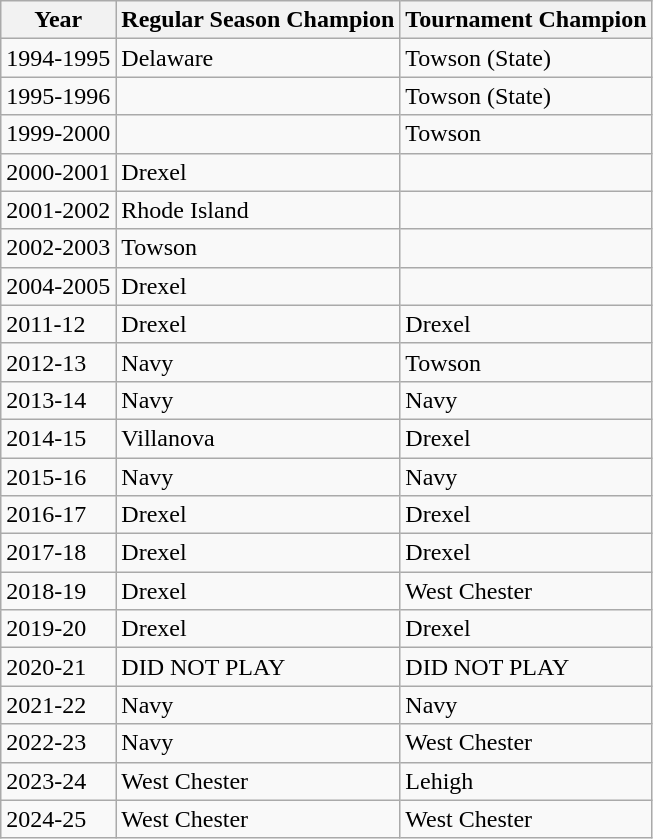<table class="wikitable sortable">
<tr>
<th>Year</th>
<th>Regular Season Champion</th>
<th>Tournament Champion</th>
</tr>
<tr>
<td>1994-1995</td>
<td>Delaware</td>
<td>Towson (State)</td>
</tr>
<tr>
<td>1995-1996</td>
<td></td>
<td>Towson (State)</td>
</tr>
<tr>
<td>1999-2000</td>
<td></td>
<td>Towson</td>
</tr>
<tr>
<td>2000-2001</td>
<td>Drexel</td>
<td></td>
</tr>
<tr>
<td>2001-2002</td>
<td>Rhode Island</td>
<td></td>
</tr>
<tr>
<td>2002-2003</td>
<td>Towson</td>
<td></td>
</tr>
<tr>
<td>2004-2005</td>
<td>Drexel</td>
<td></td>
</tr>
<tr>
<td>2011-12</td>
<td>Drexel</td>
<td>Drexel</td>
</tr>
<tr>
<td>2012-13</td>
<td>Navy</td>
<td>Towson</td>
</tr>
<tr>
<td>2013-14</td>
<td>Navy</td>
<td>Navy</td>
</tr>
<tr>
<td>2014-15</td>
<td>Villanova</td>
<td>Drexel</td>
</tr>
<tr>
<td>2015-16</td>
<td>Navy</td>
<td>Navy</td>
</tr>
<tr>
<td>2016-17</td>
<td>Drexel</td>
<td>Drexel</td>
</tr>
<tr>
<td>2017-18</td>
<td>Drexel</td>
<td>Drexel</td>
</tr>
<tr>
<td>2018-19</td>
<td>Drexel</td>
<td>West Chester</td>
</tr>
<tr>
<td>2019-20</td>
<td>Drexel</td>
<td>Drexel</td>
</tr>
<tr>
<td>2020-21</td>
<td>DID NOT PLAY</td>
<td>DID NOT PLAY</td>
</tr>
<tr>
<td>2021-22</td>
<td>Navy</td>
<td>Navy</td>
</tr>
<tr>
<td>2022-23</td>
<td>Navy</td>
<td>West Chester</td>
</tr>
<tr>
<td>2023-24</td>
<td>West Chester</td>
<td>Lehigh</td>
</tr>
<tr>
<td>2024-25</td>
<td>West Chester</td>
<td>West Chester</td>
</tr>
</table>
